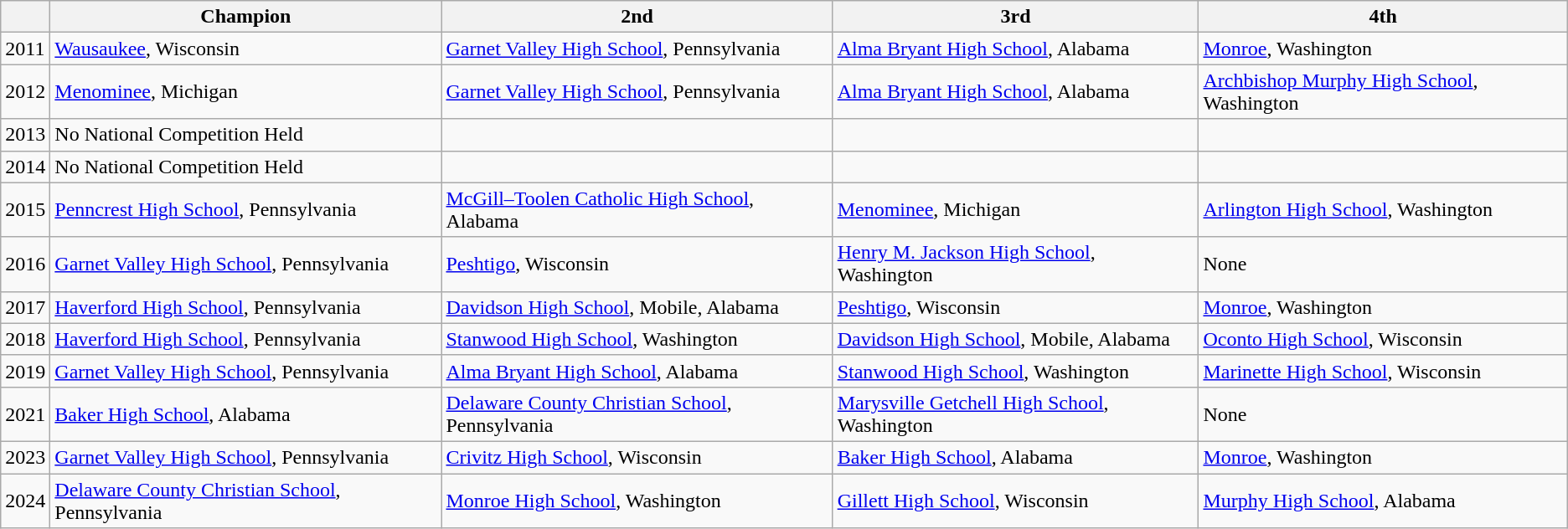<table class="wikitable">
<tr>
<th></th>
<th>Champion</th>
<th>2nd</th>
<th>3rd</th>
<th>4th</th>
</tr>
<tr>
<td>2011</td>
<td><a href='#'>Wausaukee</a>, Wisconsin</td>
<td><a href='#'>Garnet Valley High School</a>, Pennsylvania</td>
<td><a href='#'>Alma Bryant High School</a>, Alabama</td>
<td><a href='#'>Monroe</a>, Washington</td>
</tr>
<tr>
<td>2012</td>
<td><a href='#'>Menominee</a>, Michigan</td>
<td><a href='#'>Garnet Valley High School</a>, Pennsylvania</td>
<td><a href='#'>Alma Bryant High School</a>, Alabama</td>
<td><a href='#'>Archbishop Murphy High School</a>, Washington</td>
</tr>
<tr>
<td>2013</td>
<td>No National Competition Held</td>
<td></td>
<td></td>
<td></td>
</tr>
<tr>
<td>2014</td>
<td>No National Competition Held</td>
<td></td>
<td></td>
<td></td>
</tr>
<tr>
<td>2015</td>
<td><a href='#'>Penncrest High School</a>, Pennsylvania</td>
<td><a href='#'>McGill–Toolen Catholic High School</a>, Alabama</td>
<td><a href='#'>Menominee</a>, Michigan</td>
<td><a href='#'>Arlington High School</a>, Washington</td>
</tr>
<tr>
<td>2016</td>
<td><a href='#'>Garnet Valley High School</a>, Pennsylvania</td>
<td><a href='#'>Peshtigo</a>, Wisconsin</td>
<td><a href='#'>Henry M. Jackson High School</a>, Washington</td>
<td>None</td>
</tr>
<tr>
<td>2017</td>
<td><a href='#'>Haverford High School</a>, Pennsylvania</td>
<td><a href='#'>Davidson High School</a>, Mobile, Alabama</td>
<td><a href='#'>Peshtigo</a>, Wisconsin</td>
<td><a href='#'>Monroe</a>, Washington</td>
</tr>
<tr>
<td>2018</td>
<td><a href='#'>Haverford High School</a>, Pennsylvania</td>
<td><a href='#'>Stanwood High School</a>, Washington</td>
<td><a href='#'>Davidson High School</a>, Mobile, Alabama</td>
<td><a href='#'>Oconto High School</a>, Wisconsin</td>
</tr>
<tr>
<td>2019</td>
<td><a href='#'>Garnet Valley High School</a>, Pennsylvania</td>
<td><a href='#'>Alma Bryant High School</a>, Alabama</td>
<td><a href='#'>Stanwood High School</a>, Washington</td>
<td><a href='#'>Marinette High School</a>, Wisconsin</td>
</tr>
<tr>
<td>2021</td>
<td><a href='#'>Baker High School</a>, Alabama</td>
<td><a href='#'>Delaware County Christian School</a>, Pennsylvania</td>
<td><a href='#'>Marysville Getchell High School</a>, Washington</td>
<td>None</td>
</tr>
<tr>
<td>2023</td>
<td><a href='#'>Garnet Valley High School</a>, Pennsylvania</td>
<td><a href='#'>Crivitz High School</a>, Wisconsin</td>
<td><a href='#'>Baker High School</a>, Alabama</td>
<td><a href='#'>Monroe</a>, Washington</td>
</tr>
<tr>
<td>2024</td>
<td><a href='#'>Delaware County Christian School</a>, Pennsylvania</td>
<td><a href='#'>Monroe High School</a>, Washington</td>
<td><a href='#'>Gillett High School</a>, Wisconsin</td>
<td><a href='#'>Murphy High School</a>, Alabama</td>
</tr>
</table>
